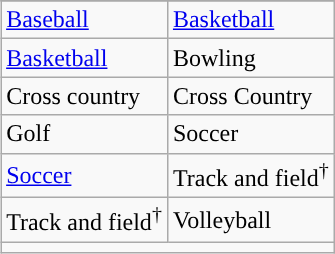<table class="wikitable" style="float:right; clear:right; margin:0 0 1em 1em;">
<tr>
</tr>
<tr>
<td><a href='#'>Baseball</a></td>
<td><a href='#'>Basketball</a></td>
</tr>
<tr>
<td><a href='#'>Basketball</a></td>
<td>Bowling</td>
</tr>
<tr>
<td>Cross country</td>
<td>Cross Country</td>
</tr>
<tr>
<td>Golf</td>
<td>Soccer</td>
</tr>
<tr>
<td><a href='#'>Soccer</a></td>
<td>Track and field<sup>†</sup></td>
</tr>
<tr>
<td>Track and field<sup>†</sup></td>
<td>Volleyball</td>
</tr>
<tr>
<td colspan="2"></td>
</tr>
</table>
